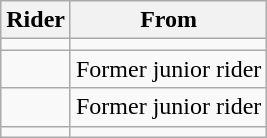<table class="wikitable sortable">
<tr>
<th>Rider</th>
<th>From</th>
</tr>
<tr>
<td></td>
<td></td>
</tr>
<tr>
<td></td>
<td>Former junior rider</td>
</tr>
<tr>
<td></td>
<td>Former junior rider</td>
</tr>
<tr>
<td></td>
<td></td>
</tr>
</table>
